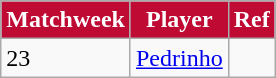<table class=wikitable>
<tr>
<th style="background-color:#BF0A34; color:#FFFFFF">Matchweek</th>
<th style="background-color:#BF0A34; color:#FFFFFF">Player</th>
<th style="background-color:#BF0A34; color:#FFFFFF">Ref</th>
</tr>
<tr>
<td>23</td>
<td> <a href='#'>Pedrinho</a></td>
<td></td>
</tr>
</table>
